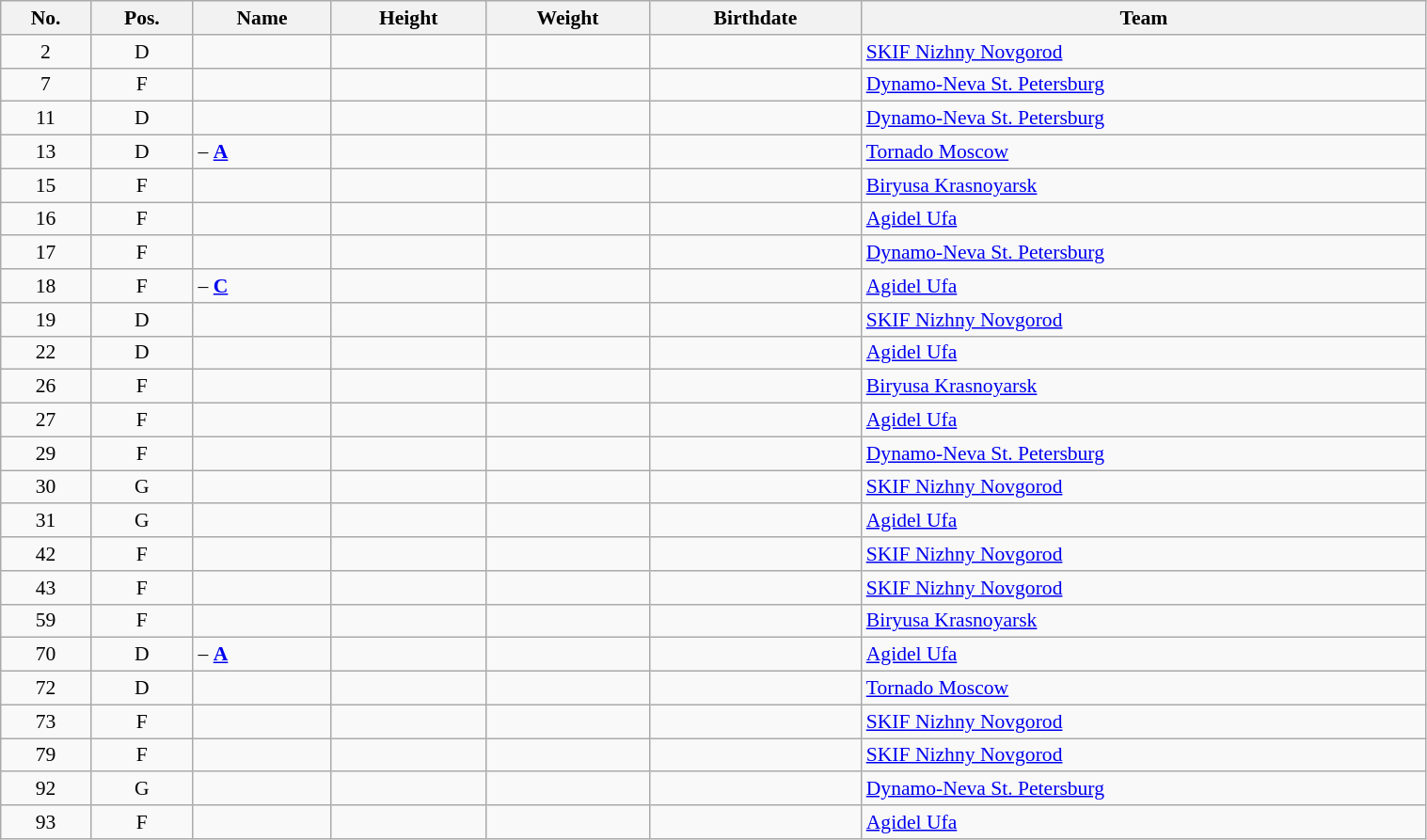<table class="wikitable sortable" width="80%" style="font-size: 90%; text-align: center;">
<tr>
<th>No.</th>
<th>Pos.</th>
<th>Name</th>
<th>Height</th>
<th>Weight</th>
<th>Birthdate</th>
<th>Team</th>
</tr>
<tr>
<td>2</td>
<td>D</td>
<td align=left></td>
<td></td>
<td></td>
<td></td>
<td style="text-align:left;"> <a href='#'>SKIF Nizhny Novgorod</a></td>
</tr>
<tr>
<td>7</td>
<td>F</td>
<td align=left></td>
<td></td>
<td></td>
<td></td>
<td style="text-align:left;"> <a href='#'>Dynamo-Neva St. Petersburg</a></td>
</tr>
<tr>
<td>11</td>
<td>D</td>
<td align=left></td>
<td></td>
<td></td>
<td></td>
<td style="text-align:left;"> <a href='#'>Dynamo-Neva St. Petersburg</a></td>
</tr>
<tr>
<td>13</td>
<td>D</td>
<td align=left> – <strong><a href='#'>A</a></strong></td>
<td></td>
<td></td>
<td></td>
<td style="text-align:left;"> <a href='#'>Tornado Moscow</a></td>
</tr>
<tr>
<td>15</td>
<td>F</td>
<td align=left></td>
<td></td>
<td></td>
<td></td>
<td style="text-align:left;"> <a href='#'>Biryusa Krasnoyarsk</a></td>
</tr>
<tr>
<td>16</td>
<td>F</td>
<td align=left></td>
<td></td>
<td></td>
<td></td>
<td style="text-align:left;"> <a href='#'>Agidel Ufa</a></td>
</tr>
<tr>
<td>17</td>
<td>F</td>
<td align=left></td>
<td></td>
<td></td>
<td></td>
<td style="text-align:left;"> <a href='#'>Dynamo-Neva St. Petersburg</a></td>
</tr>
<tr>
<td>18</td>
<td>F</td>
<td align=left> – <strong><a href='#'>C</a></strong></td>
<td></td>
<td></td>
<td></td>
<td style="text-align:left;"> <a href='#'>Agidel Ufa</a></td>
</tr>
<tr>
<td>19</td>
<td>D</td>
<td align=left></td>
<td></td>
<td></td>
<td></td>
<td style="text-align:left;"> <a href='#'>SKIF Nizhny Novgorod</a></td>
</tr>
<tr>
<td>22</td>
<td>D</td>
<td align=left></td>
<td></td>
<td></td>
<td></td>
<td style="text-align:left;"> <a href='#'>Agidel Ufa</a></td>
</tr>
<tr>
<td>26</td>
<td>F</td>
<td align=left></td>
<td></td>
<td></td>
<td></td>
<td style="text-align:left;"> <a href='#'>Biryusa Krasnoyarsk</a></td>
</tr>
<tr>
<td>27</td>
<td>F</td>
<td align=left></td>
<td></td>
<td></td>
<td></td>
<td style="text-align:left;"> <a href='#'>Agidel Ufa</a></td>
</tr>
<tr>
<td>29</td>
<td>F</td>
<td align=left></td>
<td></td>
<td></td>
<td></td>
<td style="text-align:left;"> <a href='#'>Dynamo-Neva St. Petersburg</a></td>
</tr>
<tr>
<td>30</td>
<td>G</td>
<td align=left></td>
<td></td>
<td></td>
<td></td>
<td style="text-align:left;"> <a href='#'>SKIF Nizhny Novgorod</a></td>
</tr>
<tr>
<td>31</td>
<td>G</td>
<td align=left></td>
<td></td>
<td></td>
<td></td>
<td style="text-align:left;"> <a href='#'>Agidel Ufa</a></td>
</tr>
<tr>
<td>42</td>
<td>F</td>
<td align=left></td>
<td></td>
<td></td>
<td></td>
<td style="text-align:left;"> <a href='#'>SKIF Nizhny Novgorod</a></td>
</tr>
<tr>
<td>43</td>
<td>F</td>
<td align=left></td>
<td></td>
<td></td>
<td></td>
<td style="text-align:left;"> <a href='#'>SKIF Nizhny Novgorod</a></td>
</tr>
<tr>
<td>59</td>
<td>F</td>
<td align=left></td>
<td></td>
<td></td>
<td></td>
<td style="text-align:left;"> <a href='#'>Biryusa Krasnoyarsk</a></td>
</tr>
<tr>
<td>70</td>
<td>D</td>
<td align=left> – <strong><a href='#'>A</a></strong></td>
<td></td>
<td></td>
<td></td>
<td style="text-align:left;"> <a href='#'>Agidel Ufa</a></td>
</tr>
<tr>
<td>72</td>
<td>D</td>
<td align=left></td>
<td></td>
<td></td>
<td></td>
<td style="text-align:left;"> <a href='#'>Tornado Moscow</a></td>
</tr>
<tr>
<td>73</td>
<td>F</td>
<td align=left></td>
<td></td>
<td></td>
<td></td>
<td style="text-align:left;"> <a href='#'>SKIF Nizhny Novgorod</a></td>
</tr>
<tr>
<td>79</td>
<td>F</td>
<td align=left></td>
<td></td>
<td></td>
<td></td>
<td style="text-align:left;"> <a href='#'>SKIF Nizhny Novgorod</a></td>
</tr>
<tr>
<td>92</td>
<td>G</td>
<td align=left></td>
<td></td>
<td></td>
<td></td>
<td style="text-align:left;"> <a href='#'>Dynamo-Neva St. Petersburg</a></td>
</tr>
<tr>
<td>93</td>
<td>F</td>
<td align=left></td>
<td></td>
<td></td>
<td></td>
<td style="text-align:left;"> <a href='#'>Agidel Ufa</a></td>
</tr>
</table>
